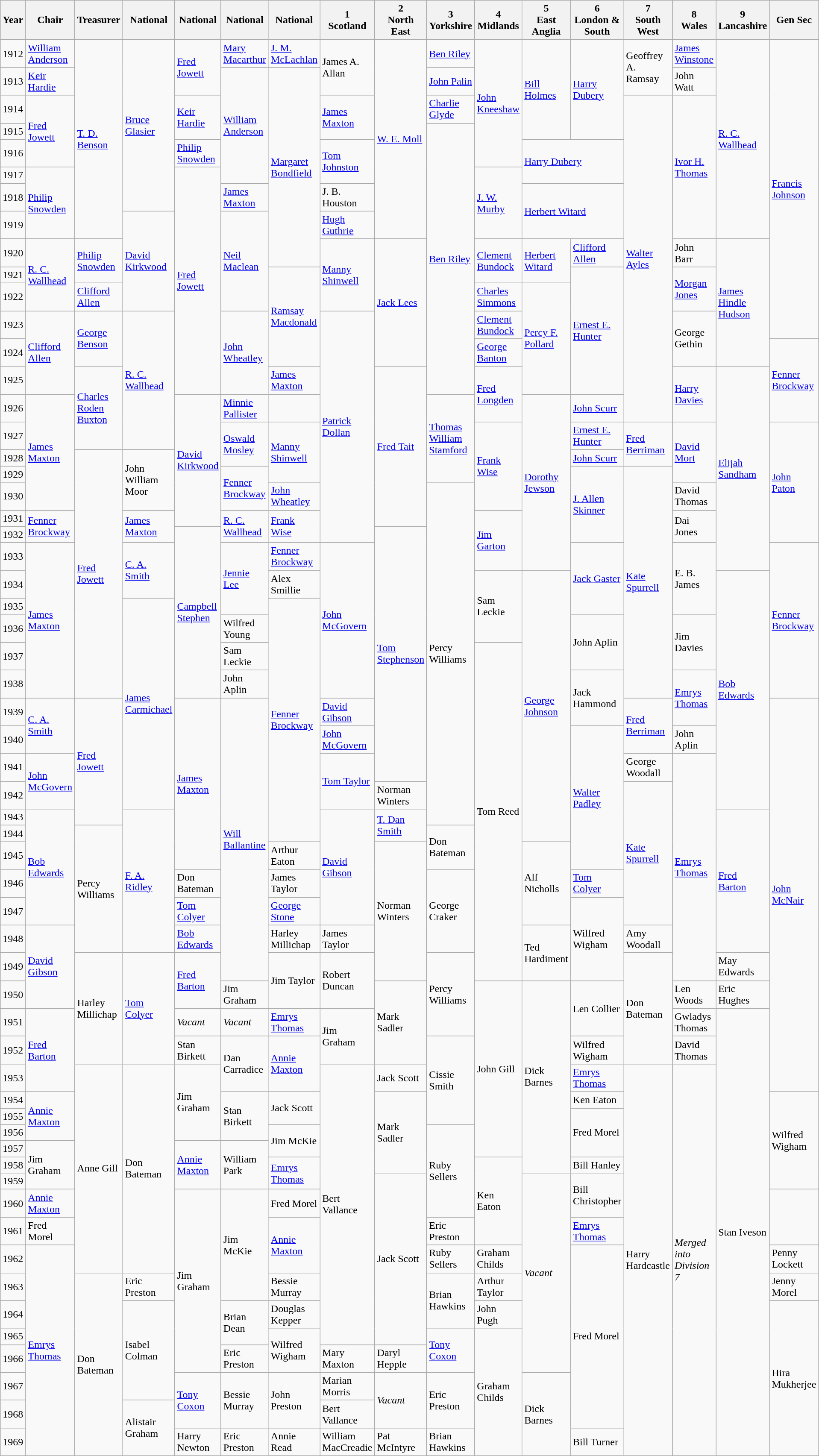<table class="wikitable sortable">
<tr>
<th>Year</th>
<th>Chair</th>
<th>Treasurer</th>
<th>National</th>
<th>National</th>
<th>National</th>
<th>National</th>
<th>1<br>Scotland</th>
<th>2<br>North East</th>
<th>3<br>Yorkshire</th>
<th>4<br>Midlands</th>
<th>5<br>East Anglia</th>
<th>6<br>London & South</th>
<th>7<br>South West</th>
<th>8<br>Wales</th>
<th>9<br>Lancashire</th>
<th>Gen Sec</th>
</tr>
<tr>
<td>1912</td>
<td><a href='#'>William Anderson</a></td>
<td rowspan=8><a href='#'>T. D. Benson</a></td>
<td rowspan=7><a href='#'>Bruce Glasier</a></td>
<td rowspan=2><a href='#'>Fred Jowett</a></td>
<td><a href='#'>Mary Macarthur</a></td>
<td><a href='#'>J. M. McLachlan</a></td>
<td rowspan=2>James A. Allan</td>
<td rowspan=8><a href='#'>W. E. Moll</a></td>
<td><a href='#'>Ben Riley</a></td>
<td rowspan=5><a href='#'>John Kneeshaw</a></td>
<td rowspan=4><a href='#'>Bill Holmes</a></td>
<td rowspan=4><a href='#'>Harry Dubery</a></td>
<td rowspan=2>Geoffrey A. Ramsay</td>
<td><a href='#'>James Winstone</a></td>
<td rowspan=8><a href='#'>R. C. Wallhead</a></td>
<td rowspan=12><a href='#'>Francis Johnson</a></td>
</tr>
<tr>
<td>1913</td>
<td><a href='#'>Keir Hardie</a></td>
<td rowspan=5><a href='#'>William Anderson</a></td>
<td rowspan=8><a href='#'>Margaret Bondfield</a></td>
<td><a href='#'>John Palin</a></td>
<td>John Watt</td>
</tr>
<tr>
<td>1914</td>
<td rowspan=3><a href='#'>Fred Jowett</a></td>
<td rowspan=2><a href='#'>Keir Hardie</a></td>
<td rowspan=2><a href='#'>James Maxton</a></td>
<td><a href='#'>Charlie Glyde</a></td>
<td rowspan=13><a href='#'>Walter Ayles</a></td>
<td rowspan=6><a href='#'>Ivor H. Thomas</a></td>
</tr>
<tr>
<td>1915</td>
<td rowspan=11><a href='#'>Ben Riley</a></td>
</tr>
<tr>
<td>1916</td>
<td><a href='#'>Philip Snowden</a></td>
<td rowspan=2><a href='#'>Tom Johnston</a></td>
<td rowspan=2 colspan=2><a href='#'>Harry Dubery</a></td>
</tr>
<tr>
<td>1917</td>
<td rowspan=3><a href='#'>Philip Snowden</a></td>
<td rowspan=9><a href='#'>Fred Jowett</a></td>
<td rowspan=3><a href='#'>J. W. Murby</a></td>
</tr>
<tr>
<td>1918</td>
<td><a href='#'>James Maxton</a></td>
<td>J. B. Houston</td>
<td rowspan=2 colspan=2><a href='#'>Herbert Witard</a></td>
</tr>
<tr>
<td>1919</td>
<td rowspan=4><a href='#'>David Kirkwood</a></td>
<td rowspan=4><a href='#'>Neil Maclean</a></td>
<td><a href='#'>Hugh Guthrie</a></td>
</tr>
<tr>
<td>1920</td>
<td rowspan=3><a href='#'>R. C. Wallhead</a></td>
<td rowspan=2><a href='#'>Philip Snowden</a></td>
<td rowspan=3><a href='#'>Manny Shinwell</a></td>
<td rowspan=5><a href='#'>Jack Lees</a></td>
<td rowspan=2><a href='#'>Clement Bundock</a></td>
<td rowspan=2><a href='#'>Herbert Witard</a></td>
<td><a href='#'>Clifford Allen</a></td>
<td>John Barr</td>
<td rowspan=5><a href='#'>James Hindle Hudson</a></td>
</tr>
<tr>
<td>1921</td>
<td rowspan=4><a href='#'>Ramsay Macdonald</a></td>
<td rowspan=5><a href='#'>Ernest E. Hunter</a></td>
<td rowspan=2><a href='#'>Morgan Jones</a></td>
</tr>
<tr>
<td>1922</td>
<td><a href='#'>Clifford Allen</a></td>
<td><a href='#'>Charles Simmons</a></td>
<td rowspan=4><a href='#'>Percy F. Pollard</a></td>
</tr>
<tr>
<td>1923</td>
<td rowspan=3><a href='#'>Clifford Allen</a></td>
<td rowspan=2><a href='#'>George Benson</a></td>
<td rowspan=5><a href='#'>R. C. Wallhead</a></td>
<td rowspan=3><a href='#'>John Wheatley</a></td>
<td rowspan=10><a href='#'>Patrick Dollan</a></td>
<td><a href='#'>Clement Bundock</a></td>
<td rowspan=2>George Gethin</td>
</tr>
<tr>
<td>1924</td>
<td><a href='#'>George Banton</a></td>
<td rowspan=3><a href='#'>Fenner Brockway</a></td>
</tr>
<tr>
<td>1925</td>
<td rowspan=3><a href='#'>Charles Roden Buxton</a></td>
<td><a href='#'>James Maxton</a></td>
<td rowspan=7><a href='#'>Fred Tait</a></td>
<td rowspan=2><a href='#'>Fred Longden</a></td>
<td rowspan=2><a href='#'>Harry Davies</a></td>
<td rowspan=9><a href='#'>Elijah Sandham</a></td>
</tr>
<tr>
<td>1926</td>
<td rowspan=5><a href='#'>James Maxton</a></td>
<td rowspan=6><a href='#'>David Kirkwood</a></td>
<td><a href='#'>Minnie Pallister</a></td>
<td></td>
<td rowspan=4><a href='#'>Thomas William Stamford</a></td>
<td rowspan=8><a href='#'>Dorothy Jewson</a></td>
<td><a href='#'>John Scurr</a></td>
</tr>
<tr>
<td>1927</td>
<td rowspan=2><a href='#'>Oswald Mosley</a></td>
<td rowspan=3><a href='#'>Manny Shinwell</a></td>
<td rowspan=4><a href='#'>Frank Wise</a></td>
<td><a href='#'>Ernest E. Hunter</a></td>
<td rowspan=2><a href='#'>Fred Berriman</a></td>
<td rowspan=3><a href='#'>David Mort</a></td>
<td rowspan=6><a href='#'>John Paton</a></td>
</tr>
<tr>
<td>1928</td>
<td rowspan=11><a href='#'>Fred Jowett</a></td>
<td rowspan=3>John William Moor</td>
<td><a href='#'>John Scurr</a></td>
</tr>
<tr>
<td>1929</td>
<td rowspan=2><a href='#'>Fenner Brockway</a></td>
<td rowspan=4><a href='#'>J. Allen Skinner</a></td>
<td rowspan=10><a href='#'>Kate Spurrell</a></td>
</tr>
<tr>
<td>1930</td>
<td><a href='#'>John Wheatley</a></td>
<td rowspan=14>Percy Williams</td>
<td>David Thomas</td>
</tr>
<tr>
<td>1931</td>
<td rowspan=2><a href='#'>Fenner Brockway</a></td>
<td rowspan=2><a href='#'>James Maxton</a></td>
<td rowspan=2><a href='#'>R. C. Wallhead</a></td>
<td rowspan=2><a href='#'>Frank Wise</a></td>
<td rowspan=3><a href='#'>Jim Garton</a></td>
<td rowspan=2>Dai Jones</td>
</tr>
<tr>
<td>1932</td>
<td rowspan=7><a href='#'>Campbell Stephen</a></td>
<td rowspan=10><a href='#'>Tom Stephenson</a></td>
</tr>
<tr>
<td>1933</td>
<td rowspan=6><a href='#'>James Maxton</a></td>
<td rowspan=2><a href='#'>C. A. Smith</a></td>
<td rowspan=3><a href='#'>Jennie Lee</a></td>
<td><a href='#'>Fenner Brockway</a></td>
<td rowspan=6><a href='#'>John McGovern</a></td>
<td rowspan=3><a href='#'>Jack Gaster</a></td>
<td rowspan=3>E. B. James</td>
<td rowspan=6><a href='#'>Fenner Brockway</a></td>
</tr>
<tr>
<td>1934</td>
<td>Alex Smillie</td>
<td rowspan=3>Sam Leckie</td>
<td rowspan=11><a href='#'>George Johnson</a></td>
<td rowspan=9><a href='#'>Bob Edwards</a></td>
</tr>
<tr>
<td>1935</td>
<td rowspan=8><a href='#'>James Carmichael</a></td>
<td rowspan=10><a href='#'>Fenner Brockway</a></td>
</tr>
<tr>
<td>1936</td>
<td>Wilfred Young</td>
<td rowspan=2>John Aplin</td>
<td rowspan=2>Jim Davies</td>
</tr>
<tr>
<td>1937</td>
<td>Sam Leckie</td>
<td rowspan=13>Tom Reed</td>
</tr>
<tr>
<td>1938</td>
<td>John Aplin</td>
<td rowspan=2>Jack Hammond</td>
<td rowspan=2><a href='#'>Emrys Thomas</a></td>
</tr>
<tr>
<td>1939</td>
<td rowspan=2><a href='#'>C. A. Smith</a></td>
<td rowspan=5><a href='#'>Fred Jowett</a></td>
<td rowspan=7><a href='#'>James Maxton</a></td>
<td rowspan=11><a href='#'>Will Ballantine</a></td>
<td><a href='#'>David Gibson</a></td>
<td rowspan=2><a href='#'>Fred Berriman</a></td>
<td rowspan=15><a href='#'>John McNair</a></td>
</tr>
<tr>
<td>1940</td>
<td><a href='#'>John McGovern</a></td>
<td rowspan=6><a href='#'>Walter Padley</a></td>
<td>John Aplin</td>
</tr>
<tr>
<td>1941</td>
<td rowspan=2><a href='#'>John McGovern</a></td>
<td rowspan=2><a href='#'>Tom Taylor</a></td>
<td>George Woodall</td>
<td rowspan=9><a href='#'>Emrys Thomas</a></td>
</tr>
<tr>
<td>1942</td>
<td>Norman Winters</td>
<td rowspan=6><a href='#'>Kate Spurrell</a></td>
</tr>
<tr>
<td>1943</td>
<td rowspan=5><a href='#'>Bob Edwards</a></td>
<td rowspan=6><a href='#'>F. A. Ridley</a></td>
<td rowspan=5><a href='#'>David Gibson</a></td>
<td rowspan=2><a href='#'>T. Dan Smith</a></td>
<td rowspan=6><a href='#'>Fred Barton</a></td>
</tr>
<tr>
<td>1944</td>
<td rowspan=5>Percy Williams</td>
<td rowspan=2>Don Bateman</td>
</tr>
<tr>
<td>1945</td>
<td>Arthur Eaton</td>
<td rowspan=5>Norman Winters</td>
<td rowspan=3>Alf Nicholls</td>
</tr>
<tr>
<td>1946</td>
<td>Don Bateman</td>
<td>James Taylor</td>
<td rowspan=3>George Craker</td>
<td><a href='#'>Tom Colyer</a></td>
</tr>
<tr>
<td>1947</td>
<td><a href='#'>Tom Colyer</a></td>
<td><a href='#'>George Stone</a></td>
<td rowspan=3>Wilfred Wigham</td>
</tr>
<tr>
<td>1948</td>
<td rowspan=3><a href='#'>David Gibson</a></td>
<td><a href='#'>Bob Edwards</a></td>
<td>Harley Millichap</td>
<td>James Taylor</td>
<td rowspan=2>Ted Hardiment</td>
<td>Amy Woodall</td>
</tr>
<tr>
<td>1949</td>
<td rowspan=4>Harley Millichap</td>
<td rowspan=4><a href='#'>Tom Colyer</a></td>
<td rowspan=2><a href='#'>Fred Barton</a></td>
<td rowspan=2>Jim Taylor</td>
<td rowspan=2>Robert Duncan</td>
<td rowspan=3>Percy Williams</td>
<td rowspan=4>Don Bateman</td>
<td>May Edwards</td>
</tr>
<tr>
<td>1950</td>
<td>Jim Graham</td>
<td rowspan=3>Mark Sadler</td>
<td rowspan=8>John Gill</td>
<td rowspan=9>Dick Barnes</td>
<td rowspan=2>Len Collier</td>
<td>Len Woods</td>
<td>Eric Hughes</td>
</tr>
<tr>
<td>1951</td>
<td rowspan=3><a href='#'>Fred Barton</a></td>
<td><em>Vacant</em></td>
<td><em>Vacant</em></td>
<td><a href='#'>Emrys Thomas</a></td>
<td rowspan=2>Jim Graham</td>
<td>Gwladys Thomas</td>
<td rowspan=19>Stan Iveson</td>
</tr>
<tr>
<td>1952</td>
<td>Stan Birkett</td>
<td rowspan=2>Dan Carradice</td>
<td rowspan=2><a href='#'>Annie Maxton</a></td>
<td rowspan=4>Cissie Smith</td>
<td>Wilfred Wigham</td>
<td>David Thomas</td>
</tr>
<tr>
<td>1953</td>
<td rowspan=10>Anne Gill</td>
<td rowspan=10>Don Bateman</td>
<td rowspan=4>Jim Graham</td>
<td rowspan=13>Bert Vallance</td>
<td>Jack Scott</td>
<td><a href='#'>Emrys Thomas</a></td>
<td rowspan=17>Harry Hardcastle</td>
<td rowspan=17><em>Merged into Division 7</em></td>
</tr>
<tr>
<td>1954</td>
<td rowspan=3><a href='#'>Annie Maxton</a></td>
<td rowspan=3>Stan Birkett</td>
<td rowspan=2>Jack Scott</td>
<td rowspan=5>Mark Sadler</td>
<td>Ken Eaton</td>
<td rowspan=6>Wilfred Wigham</td>
</tr>
<tr>
<td>1955</td>
<td rowspan=3>Fred Morel</td>
</tr>
<tr>
<td>1956</td>
<td rowspan=2>Jim McKie</td>
<td rowspan=5>Ruby Sellers</td>
</tr>
<tr>
<td>1957</td>
<td rowspan=3>Jim Graham</td>
<td rowspan=3><a href='#'>Annie Maxton</a></td>
<td rowspan=3>William Park</td>
</tr>
<tr>
<td>1958</td>
<td rowspan=2><a href='#'>Emrys Thomas</a></td>
<td rowspan=4>Ken Eaton</td>
<td>Bill Hanley</td>
</tr>
<tr>
<td>1959</td>
<td rowspan=7>Jack Scott</td>
<td rowspan=8><em>Vacant</em></td>
<td rowspan=2>Bill Christopher</td>
</tr>
<tr>
<td>1960</td>
<td><a href='#'>Annie Maxton</a></td>
<td rowspan=7>Jim Graham</td>
<td rowspan=4>Jim McKie</td>
<td>Fred Morel</td>
</tr>
<tr>
<td>1961</td>
<td>Fred Morel</td>
<td rowspan=2><a href='#'>Annie Maxton</a></td>
<td>Eric Preston</td>
<td><a href='#'>Emrys Thomas</a></td>
</tr>
<tr>
<td>1962</td>
<td rowspan=8><a href='#'>Emrys Thomas</a></td>
<td>Ruby Sellers</td>
<td>Graham Childs</td>
<td rowspan=7>Fred Morel</td>
<td>Penny Lockett</td>
</tr>
<tr>
<td>1963</td>
<td rowspan=7>Don Bateman</td>
<td>Eric Preston</td>
<td>Bessie Murray</td>
<td rowspan=2>Brian Hawkins</td>
<td>Arthur Taylor</td>
<td>Jenny Morel</td>
</tr>
<tr>
<td>1964</td>
<td rowspan=4>Isabel Colman</td>
<td rowspan=2>Brian Dean</td>
<td>Douglas Kepper</td>
<td>John Pugh</td>
<td rowspan=6>Hira Mukherjee</td>
</tr>
<tr>
<td>1965</td>
<td rowspan=2>Wilfred Wigham</td>
<td rowspan=2><a href='#'>Tony Coxon</a></td>
<td rowspan=5>Graham Childs</td>
</tr>
<tr>
<td>1966</td>
<td>Eric Preston</td>
<td>Mary Maxton</td>
<td>Daryl Hepple</td>
</tr>
<tr>
<td>1967</td>
<td rowspan=2><a href='#'>Tony Coxon</a></td>
<td rowspan=2>Bessie Murray</td>
<td rowspan=2>John Preston</td>
<td>Marian Morris</td>
<td rowspan=2><em>Vacant</em></td>
<td rowspan=2>Eric Preston</td>
<td rowspan=3>Dick Barnes</td>
</tr>
<tr>
<td>1968</td>
<td rowspan=2>Alistair Graham</td>
<td>Bert Vallance</td>
</tr>
<tr>
<td>1969</td>
<td>Harry Newton</td>
<td>Eric Preston</td>
<td>Annie Read</td>
<td>William MacCreadie</td>
<td>Pat McIntyre</td>
<td>Brian Hawkins</td>
<td>Bill Turner</td>
</tr>
</table>
